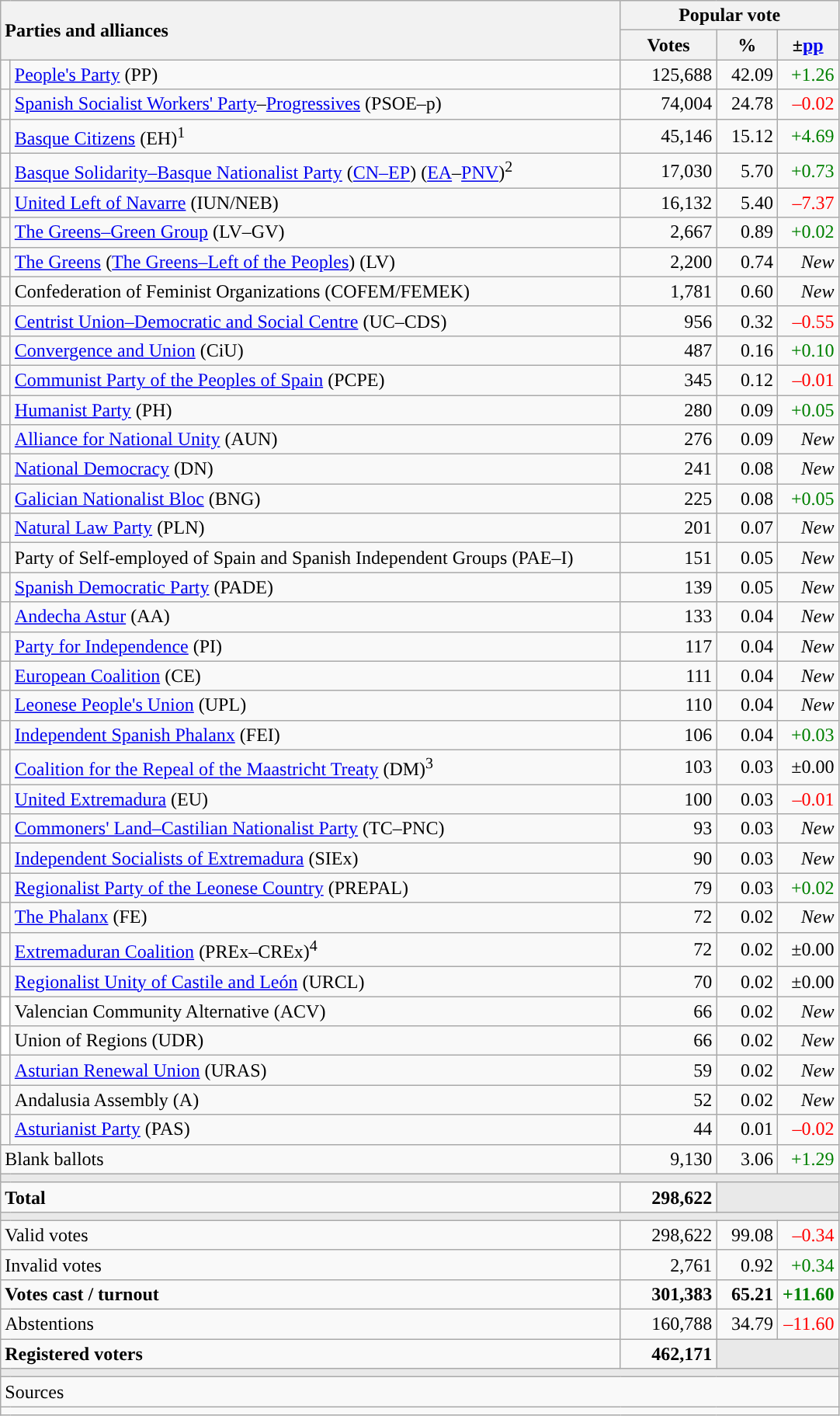<table class="wikitable" style="text-align:right">
<tr>
<th style="text-align:left;" rowspan="2" colspan="2" width="525">Parties and alliances</th>
<th colspan="3">Popular vote</th>
</tr>
<tr>
<th width="75">Votes</th>
<th width="45">%</th>
<th width="45">±<a href='#'>pp</a></th>
</tr>
<tr>
<td width="1" style="color:inherit;background:"></td>
<td align="left"><a href='#'>People's Party</a> (PP)</td>
<td>125,688</td>
<td>42.09</td>
<td style="color:green;">+1.26</td>
</tr>
<tr>
<td style="color:inherit;background:"></td>
<td align="left"><a href='#'>Spanish Socialist Workers' Party</a>–<a href='#'>Progressives</a> (PSOE–p)</td>
<td>74,004</td>
<td>24.78</td>
<td style="color:red;">–0.02</td>
</tr>
<tr>
<td style="color:inherit;background:"></td>
<td align="left"><a href='#'>Basque Citizens</a> (EH)<sup>1</sup></td>
<td>45,146</td>
<td>15.12</td>
<td style="color:green;">+4.69</td>
</tr>
<tr>
<td style="color:inherit;background:"></td>
<td align="left"><a href='#'>Basque Solidarity–Basque Nationalist Party</a> (<a href='#'>CN–EP</a>) (<a href='#'>EA</a>–<a href='#'>PNV</a>)<sup>2</sup></td>
<td>17,030</td>
<td>5.70</td>
<td style="color:green;">+0.73</td>
</tr>
<tr>
<td style="color:inherit;background:"></td>
<td align="left"><a href='#'>United Left of Navarre</a> (IUN/NEB)</td>
<td>16,132</td>
<td>5.40</td>
<td style="color:red;">–7.37</td>
</tr>
<tr>
<td style="color:inherit;background:"></td>
<td align="left"><a href='#'>The Greens–Green Group</a> (LV–GV)</td>
<td>2,667</td>
<td>0.89</td>
<td style="color:green;">+0.02</td>
</tr>
<tr>
<td style="color:inherit;background:"></td>
<td align="left"><a href='#'>The Greens</a> (<a href='#'>The Greens–Left of the Peoples</a>) (LV)</td>
<td>2,200</td>
<td>0.74</td>
<td><em>New</em></td>
</tr>
<tr>
<td style="color:inherit;background:"></td>
<td align="left">Confederation of Feminist Organizations (COFEM/FEMEK)</td>
<td>1,781</td>
<td>0.60</td>
<td><em>New</em></td>
</tr>
<tr>
<td style="color:inherit;background:"></td>
<td align="left"><a href='#'>Centrist Union–Democratic and Social Centre</a> (UC–CDS)</td>
<td>956</td>
<td>0.32</td>
<td style="color:red;">–0.55</td>
</tr>
<tr>
<td style="color:inherit;background:"></td>
<td align="left"><a href='#'>Convergence and Union</a> (CiU)</td>
<td>487</td>
<td>0.16</td>
<td style="color:green;">+0.10</td>
</tr>
<tr>
<td style="color:inherit;background:"></td>
<td align="left"><a href='#'>Communist Party of the Peoples of Spain</a> (PCPE)</td>
<td>345</td>
<td>0.12</td>
<td style="color:red;">–0.01</td>
</tr>
<tr>
<td style="color:inherit;background:"></td>
<td align="left"><a href='#'>Humanist Party</a> (PH)</td>
<td>280</td>
<td>0.09</td>
<td style="color:green;">+0.05</td>
</tr>
<tr>
<td style="color:inherit;background:"></td>
<td align="left"><a href='#'>Alliance for National Unity</a> (AUN)</td>
<td>276</td>
<td>0.09</td>
<td><em>New</em></td>
</tr>
<tr>
<td style="color:inherit;background:"></td>
<td align="left"><a href='#'>National Democracy</a> (DN)</td>
<td>241</td>
<td>0.08</td>
<td><em>New</em></td>
</tr>
<tr>
<td style="color:inherit;background:"></td>
<td align="left"><a href='#'>Galician Nationalist Bloc</a> (BNG)</td>
<td>225</td>
<td>0.08</td>
<td style="color:green;">+0.05</td>
</tr>
<tr>
<td style="color:inherit;background:"></td>
<td align="left"><a href='#'>Natural Law Party</a> (PLN)</td>
<td>201</td>
<td>0.07</td>
<td><em>New</em></td>
</tr>
<tr>
<td style="color:inherit;background:"></td>
<td align="left">Party of Self-employed of Spain and Spanish Independent Groups (PAE–I)</td>
<td>151</td>
<td>0.05</td>
<td><em>New</em></td>
</tr>
<tr>
<td style="color:inherit;background:"></td>
<td align="left"><a href='#'>Spanish Democratic Party</a> (PADE)</td>
<td>139</td>
<td>0.05</td>
<td><em>New</em></td>
</tr>
<tr>
<td style="color:inherit;background:"></td>
<td align="left"><a href='#'>Andecha Astur</a> (AA)</td>
<td>133</td>
<td>0.04</td>
<td><em>New</em></td>
</tr>
<tr>
<td style="color:inherit;background:"></td>
<td align="left"><a href='#'>Party for Independence</a> (PI)</td>
<td>117</td>
<td>0.04</td>
<td><em>New</em></td>
</tr>
<tr>
<td style="color:inherit;background:"></td>
<td align="left"><a href='#'>European Coalition</a> (CE)</td>
<td>111</td>
<td>0.04</td>
<td><em>New</em></td>
</tr>
<tr>
<td style="color:inherit;background:"></td>
<td align="left"><a href='#'>Leonese People's Union</a> (UPL)</td>
<td>110</td>
<td>0.04</td>
<td><em>New</em></td>
</tr>
<tr>
<td style="color:inherit;background:"></td>
<td align="left"><a href='#'>Independent Spanish Phalanx</a> (FEI)</td>
<td>106</td>
<td>0.04</td>
<td style="color:green;">+0.03</td>
</tr>
<tr>
<td style="color:inherit;background:"></td>
<td align="left"><a href='#'>Coalition for the Repeal of the Maastricht Treaty</a> (DM)<sup>3</sup></td>
<td>103</td>
<td>0.03</td>
<td>±0.00</td>
</tr>
<tr>
<td style="color:inherit;background:"></td>
<td align="left"><a href='#'>United Extremadura</a> (EU)</td>
<td>100</td>
<td>0.03</td>
<td style="color:red;">–0.01</td>
</tr>
<tr>
<td style="color:inherit;background:"></td>
<td align="left"><a href='#'>Commoners' Land–Castilian Nationalist Party</a> (TC–PNC)</td>
<td>93</td>
<td>0.03</td>
<td><em>New</em></td>
</tr>
<tr>
<td style="color:inherit;background:"></td>
<td align="left"><a href='#'>Independent Socialists of Extremadura</a> (SIEx)</td>
<td>90</td>
<td>0.03</td>
<td><em>New</em></td>
</tr>
<tr>
<td style="color:inherit;background:"></td>
<td align="left"><a href='#'>Regionalist Party of the Leonese Country</a> (PREPAL)</td>
<td>79</td>
<td>0.03</td>
<td style="color:green;">+0.02</td>
</tr>
<tr>
<td style="color:inherit;background:"></td>
<td align="left"><a href='#'>The Phalanx</a> (FE)</td>
<td>72</td>
<td>0.02</td>
<td><em>New</em></td>
</tr>
<tr>
<td style="color:inherit;background:"></td>
<td align="left"><a href='#'>Extremaduran Coalition</a> (PREx–CREx)<sup>4</sup></td>
<td>72</td>
<td>0.02</td>
<td>±0.00</td>
</tr>
<tr>
<td style="color:inherit;background:"></td>
<td align="left"><a href='#'>Regionalist Unity of Castile and León</a> (URCL)</td>
<td>70</td>
<td>0.02</td>
<td>±0.00</td>
</tr>
<tr>
<td bgcolor="white"></td>
<td align="left">Valencian Community Alternative (ACV)</td>
<td>66</td>
<td>0.02</td>
<td><em>New</em></td>
</tr>
<tr>
<td bgcolor="white"></td>
<td align="left">Union of Regions (UDR)</td>
<td>66</td>
<td>0.02</td>
<td><em>New</em></td>
</tr>
<tr>
<td style="color:inherit;background:"></td>
<td align="left"><a href='#'>Asturian Renewal Union</a> (URAS)</td>
<td>59</td>
<td>0.02</td>
<td><em>New</em></td>
</tr>
<tr>
<td style="color:inherit;background:"></td>
<td align="left">Andalusia Assembly (A)</td>
<td>52</td>
<td>0.02</td>
<td><em>New</em></td>
</tr>
<tr>
<td style="color:inherit;background:"></td>
<td align="left"><a href='#'>Asturianist Party</a> (PAS)</td>
<td>44</td>
<td>0.01</td>
<td style="color:red;">–0.02</td>
</tr>
<tr>
<td align="left" colspan="2">Blank ballots</td>
<td>9,130</td>
<td>3.06</td>
<td style="color:green;">+1.29</td>
</tr>
<tr>
<td colspan="5" bgcolor="#E9E9E9"></td>
</tr>
<tr style="font-weight:bold;">
<td align="left" colspan="2">Total</td>
<td>298,622</td>
<td bgcolor="#E9E9E9" colspan="2"></td>
</tr>
<tr>
<td colspan="5" bgcolor="#E9E9E9"></td>
</tr>
<tr>
<td align="left" colspan="2">Valid votes</td>
<td>298,622</td>
<td>99.08</td>
<td style="color:red;">–0.34</td>
</tr>
<tr>
<td align="left" colspan="2">Invalid votes</td>
<td>2,761</td>
<td>0.92</td>
<td style="color:green;">+0.34</td>
</tr>
<tr style="font-weight:bold;">
<td align="left" colspan="2">Votes cast / turnout</td>
<td>301,383</td>
<td>65.21</td>
<td style="color:green;">+11.60</td>
</tr>
<tr>
<td align="left" colspan="2">Abstentions</td>
<td>160,788</td>
<td>34.79</td>
<td style="color:red;">–11.60</td>
</tr>
<tr style="font-weight:bold;">
<td align="left" colspan="2">Registered voters</td>
<td>462,171</td>
<td bgcolor="#E9E9E9" colspan="2"></td>
</tr>
<tr>
<td colspan="5" bgcolor="#E9E9E9"></td>
</tr>
<tr>
<td align="left" colspan="5">Sources</td>
</tr>
<tr>
<td colspan="5" style="text-align:left; max-width:680px;"></td>
</tr>
</table>
